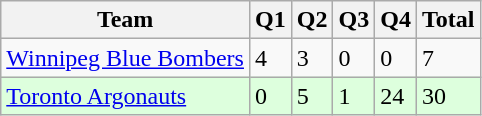<table class="wikitable">
<tr>
<th>Team</th>
<th>Q1</th>
<th>Q2</th>
<th>Q3</th>
<th>Q4</th>
<th>Total</th>
</tr>
<tr>
<td><a href='#'>Winnipeg Blue Bombers</a></td>
<td>4</td>
<td>3</td>
<td>0</td>
<td>0</td>
<td>7</td>
</tr>
<tr style="background-color:#ddffdd">
<td><a href='#'>Toronto Argonauts</a></td>
<td>0</td>
<td>5</td>
<td>1</td>
<td>24</td>
<td>30</td>
</tr>
</table>
